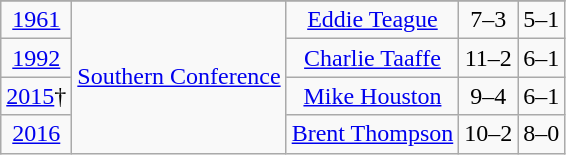<table class="wikitable" style="text-align:center;">
<tr>
</tr>
<tr>
<td><a href='#'>1961</a></td>
<td rowspan="4"><a href='#'>Southern Conference</a></td>
<td><a href='#'>Eddie Teague</a></td>
<td>7–3</td>
<td>5–1</td>
</tr>
<tr>
<td><a href='#'>1992</a></td>
<td><a href='#'>Charlie Taaffe</a></td>
<td>11–2</td>
<td>6–1</td>
</tr>
<tr>
<td><a href='#'>2015</a>†</td>
<td><a href='#'>Mike Houston</a></td>
<td>9–4</td>
<td>6–1</td>
</tr>
<tr>
<td><a href='#'>2016</a></td>
<td><a href='#'>Brent Thompson</a></td>
<td>10–2</td>
<td>8–0</td>
</tr>
</table>
